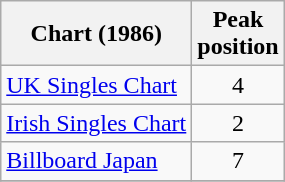<table class="wikitable sortable">
<tr>
<th>Chart (1986)</th>
<th>Peak<br>position</th>
</tr>
<tr>
<td><a href='#'>UK Singles Chart</a></td>
<td align="center">4</td>
</tr>
<tr>
<td><a href='#'>Irish Singles Chart</a></td>
<td align="center">2</td>
</tr>
<tr>
<td><a href='#'>Billboard Japan</a></td>
<td align="center">7</td>
</tr>
<tr>
</tr>
</table>
